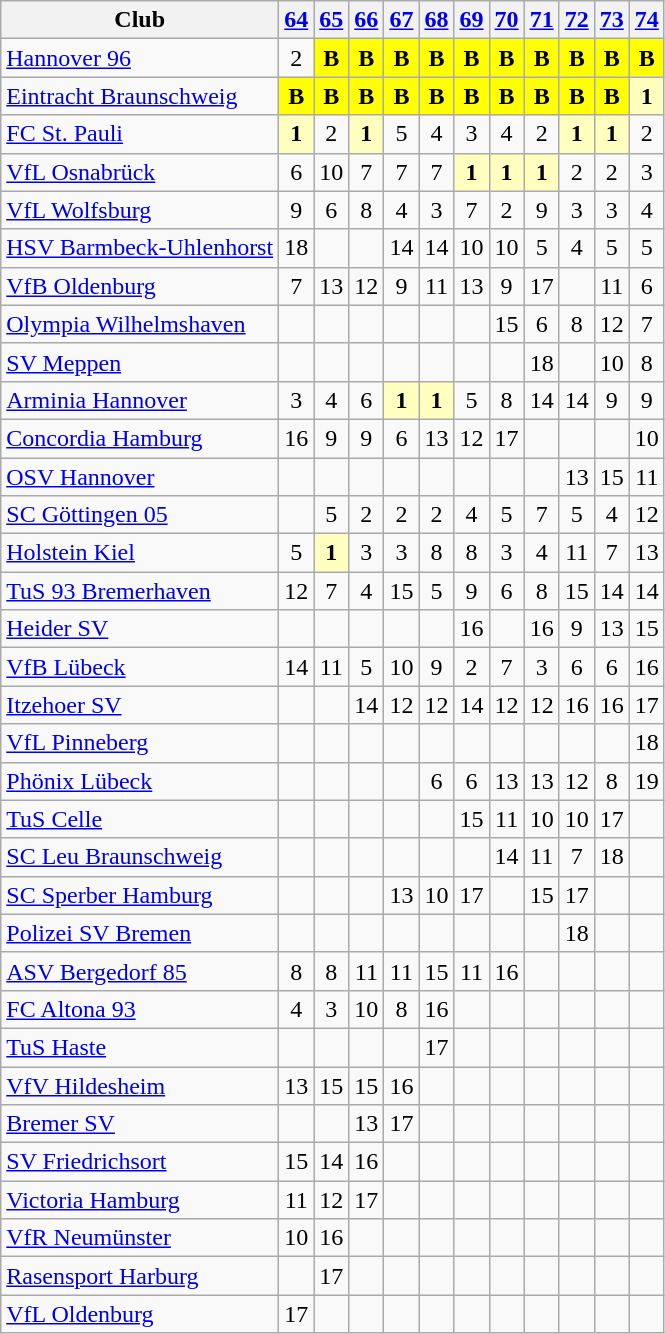<table class="wikitable">
<tr>
<th>Club</th>
<th><a href='#'>64</a></th>
<th><a href='#'>65</a></th>
<th><a href='#'>66</a></th>
<th><a href='#'>67</a></th>
<th><a href='#'>68</a></th>
<th><a href='#'>69</a></th>
<th><a href='#'>70</a></th>
<th><a href='#'>71</a></th>
<th><a href='#'>72</a></th>
<th><a href='#'>73</a></th>
<th><a href='#'>74</a></th>
</tr>
<tr align="center">
<td align="left"><a href='#'>Hannover 96</a></td>
<td>2</td>
<td bgcolor="#FFFF00"><strong>B</strong></td>
<td bgcolor="#FFFF00"><strong>B</strong></td>
<td bgcolor="#FFFF00"><strong>B</strong></td>
<td bgcolor="#FFFF00"><strong>B</strong></td>
<td bgcolor="#FFFF00"><strong>B</strong></td>
<td bgcolor="#FFFF00"><strong>B</strong></td>
<td bgcolor="#FFFF00"><strong>B</strong></td>
<td bgcolor="#FFFF00"><strong>B</strong></td>
<td bgcolor="#FFFF00"><strong>B</strong></td>
<td bgcolor="#FFFF00"><strong>B</strong></td>
</tr>
<tr align="center">
<td align="left"><a href='#'>Eintracht Braunschweig</a></td>
<td bgcolor="#FFFF00"><strong>B</strong></td>
<td bgcolor="#FFFF00"><strong>B</strong></td>
<td bgcolor="#FFFF00"><strong>B</strong></td>
<td bgcolor="#FFFF00"><strong>B</strong></td>
<td bgcolor="#FFFF00"><strong>B</strong></td>
<td bgcolor="#FFFF00"><strong>B</strong></td>
<td bgcolor="#FFFF00"><strong>B</strong></td>
<td bgcolor="#FFFF00"><strong>B</strong></td>
<td bgcolor="#FFFF00"><strong>B</strong></td>
<td bgcolor="#FFFF00"><strong>B</strong></td>
<td bgcolor="#ffffbf"><strong>1</strong></td>
</tr>
<tr align="center">
<td align="left"><a href='#'>FC St. Pauli</a></td>
<td bgcolor="#ffffbf"><strong>1</strong></td>
<td>2</td>
<td bgcolor="#ffffbf"><strong>1</strong></td>
<td>5</td>
<td>4</td>
<td>3</td>
<td>4</td>
<td>2</td>
<td bgcolor="#ffffbf"><strong>1</strong></td>
<td bgcolor="#ffffbf"><strong>1</strong></td>
<td>2</td>
</tr>
<tr align="center">
<td align="left"><a href='#'>VfL Osnabrück</a></td>
<td>6</td>
<td>10</td>
<td>7</td>
<td>7</td>
<td>7</td>
<td bgcolor="#ffffbf"><strong>1</strong></td>
<td bgcolor="#ffffbf"><strong>1</strong></td>
<td bgcolor="#ffffbf"><strong>1</strong></td>
<td>2</td>
<td>2</td>
<td>3</td>
</tr>
<tr align="center">
<td align="left"><a href='#'>VfL Wolfsburg</a></td>
<td>9</td>
<td>6</td>
<td>8</td>
<td>4</td>
<td>3</td>
<td>7</td>
<td>2</td>
<td>9</td>
<td>3</td>
<td>3</td>
<td>4</td>
</tr>
<tr align="center">
<td align="left"><a href='#'>HSV Barmbeck-Uhlenhorst</a></td>
<td>18</td>
<td></td>
<td></td>
<td>14</td>
<td>14</td>
<td>10</td>
<td>10</td>
<td>5</td>
<td>4</td>
<td>5</td>
<td>5</td>
</tr>
<tr align="center">
<td align="left"><a href='#'>VfB Oldenburg</a></td>
<td>7</td>
<td>13</td>
<td>12</td>
<td>9</td>
<td>11</td>
<td>13</td>
<td>9</td>
<td>17</td>
<td></td>
<td>11</td>
<td>6</td>
</tr>
<tr align="center">
<td align="left"><a href='#'>Olympia Wilhelmshaven</a></td>
<td></td>
<td></td>
<td></td>
<td></td>
<td></td>
<td></td>
<td>15</td>
<td>6</td>
<td>8</td>
<td>12</td>
<td>7</td>
</tr>
<tr align="center">
<td align="left"><a href='#'>SV Meppen</a></td>
<td></td>
<td></td>
<td></td>
<td></td>
<td></td>
<td></td>
<td></td>
<td>18</td>
<td></td>
<td>10</td>
<td>8</td>
</tr>
<tr align="center">
<td align="left"><a href='#'>Arminia Hannover</a></td>
<td>3</td>
<td>4</td>
<td>6</td>
<td bgcolor="#ffffbf"><strong>1</strong></td>
<td bgcolor="#ffffbf"><strong>1</strong></td>
<td>5</td>
<td>8</td>
<td>14</td>
<td>14</td>
<td>9</td>
<td>9</td>
</tr>
<tr align="center">
<td align="left"><a href='#'>Concordia Hamburg</a></td>
<td>16</td>
<td>9</td>
<td>9</td>
<td>6</td>
<td>13</td>
<td>12</td>
<td>17</td>
<td></td>
<td></td>
<td></td>
<td>10</td>
</tr>
<tr align="center">
<td align="left"><a href='#'>OSV Hannover</a></td>
<td></td>
<td></td>
<td></td>
<td></td>
<td></td>
<td></td>
<td></td>
<td></td>
<td>13</td>
<td>15</td>
<td>11</td>
</tr>
<tr align="center">
<td align="left"><a href='#'>SC Göttingen 05</a></td>
<td></td>
<td>5</td>
<td>2</td>
<td>2</td>
<td>2</td>
<td>4</td>
<td>5</td>
<td>7</td>
<td>5</td>
<td>4</td>
<td>12</td>
</tr>
<tr align="center">
<td align="left"><a href='#'>Holstein Kiel</a></td>
<td>5</td>
<td bgcolor="#ffffbf"><strong>1</strong></td>
<td>3</td>
<td>3</td>
<td>8</td>
<td>8</td>
<td>3</td>
<td>4</td>
<td>11</td>
<td>7</td>
<td>13</td>
</tr>
<tr align="center">
<td align="left"><a href='#'>TuS 93 Bremerhaven</a></td>
<td>12</td>
<td>7</td>
<td>4</td>
<td>15</td>
<td>5</td>
<td>9</td>
<td>6</td>
<td>8</td>
<td>15</td>
<td>14</td>
<td>14</td>
</tr>
<tr align="center">
<td align="left"><a href='#'>Heider SV</a></td>
<td></td>
<td></td>
<td></td>
<td></td>
<td></td>
<td>16</td>
<td></td>
<td>16</td>
<td>9</td>
<td>13</td>
<td>15</td>
</tr>
<tr align="center">
<td align="left"><a href='#'>VfB Lübeck</a></td>
<td>14</td>
<td>11</td>
<td>5</td>
<td>10</td>
<td>9</td>
<td>2</td>
<td>7</td>
<td>3</td>
<td>6</td>
<td>6</td>
<td>16</td>
</tr>
<tr align="center">
<td align="left"><a href='#'>Itzehoer SV</a></td>
<td></td>
<td></td>
<td>14</td>
<td>12</td>
<td>12</td>
<td>14</td>
<td>12</td>
<td>12</td>
<td>16</td>
<td>16</td>
<td>17</td>
</tr>
<tr align="center">
<td align="left"><a href='#'>VfL Pinneberg</a></td>
<td></td>
<td></td>
<td></td>
<td></td>
<td></td>
<td></td>
<td></td>
<td></td>
<td></td>
<td></td>
<td>18</td>
</tr>
<tr align="center">
<td align="left"><a href='#'>Phönix Lübeck</a></td>
<td></td>
<td></td>
<td></td>
<td></td>
<td>6</td>
<td>6</td>
<td>13</td>
<td>13</td>
<td>12</td>
<td>8</td>
<td>19</td>
</tr>
<tr align="center">
<td align="left"><a href='#'>TuS Celle</a></td>
<td></td>
<td></td>
<td></td>
<td></td>
<td></td>
<td>15</td>
<td>11</td>
<td>10</td>
<td>10</td>
<td>17</td>
<td></td>
</tr>
<tr align="center">
<td align="left"><a href='#'>SC Leu Braunschweig</a></td>
<td></td>
<td></td>
<td></td>
<td></td>
<td></td>
<td></td>
<td>14</td>
<td>11</td>
<td>7</td>
<td>18</td>
<td></td>
</tr>
<tr align="center">
<td align="left"><a href='#'>SC Sperber Hamburg</a></td>
<td></td>
<td></td>
<td></td>
<td>13</td>
<td>10</td>
<td>17</td>
<td></td>
<td>15</td>
<td>17</td>
<td></td>
<td></td>
</tr>
<tr align="center">
<td align="left"><a href='#'>Polizei SV Bremen</a></td>
<td></td>
<td></td>
<td></td>
<td></td>
<td></td>
<td></td>
<td></td>
<td></td>
<td>18</td>
<td></td>
<td></td>
</tr>
<tr align="center">
<td align="left"><a href='#'>ASV Bergedorf 85</a></td>
<td>8</td>
<td>8</td>
<td>11</td>
<td>11</td>
<td>15</td>
<td>11</td>
<td>16</td>
<td></td>
<td></td>
<td></td>
<td></td>
</tr>
<tr align="center">
<td align="left"><a href='#'>FC Altona 93</a></td>
<td>4</td>
<td>3</td>
<td>10</td>
<td>8</td>
<td>16</td>
<td></td>
<td></td>
<td></td>
<td></td>
<td></td>
<td></td>
</tr>
<tr align="center">
<td align="left"><a href='#'>TuS Haste</a></td>
<td></td>
<td></td>
<td></td>
<td></td>
<td>17</td>
<td></td>
<td></td>
<td></td>
<td></td>
<td></td>
<td></td>
</tr>
<tr align="center">
<td align="left"><a href='#'>VfV Hildesheim</a></td>
<td>13</td>
<td>15</td>
<td>15</td>
<td>16</td>
<td></td>
<td></td>
<td></td>
<td></td>
<td></td>
<td></td>
<td></td>
</tr>
<tr align="center">
<td align="left"><a href='#'>Bremer SV</a></td>
<td></td>
<td></td>
<td>13</td>
<td>17</td>
<td></td>
<td></td>
<td></td>
<td></td>
<td></td>
<td></td>
<td></td>
</tr>
<tr align="center">
<td align="left"><a href='#'>SV Friedrichsort</a></td>
<td>15</td>
<td>14</td>
<td>16</td>
<td></td>
<td></td>
<td></td>
<td></td>
<td></td>
<td></td>
<td></td>
<td></td>
</tr>
<tr align="center">
<td align="left"><a href='#'>Victoria Hamburg</a></td>
<td>11</td>
<td>12</td>
<td>17</td>
<td></td>
<td></td>
<td></td>
<td></td>
<td></td>
<td></td>
<td></td>
<td></td>
</tr>
<tr align="center">
<td align="left"><a href='#'>VfR Neumünster</a></td>
<td>10</td>
<td>16</td>
<td></td>
<td></td>
<td></td>
<td></td>
<td></td>
<td></td>
<td></td>
<td></td>
<td></td>
</tr>
<tr align="center">
<td align="left"><a href='#'>Rasensport Harburg</a></td>
<td></td>
<td>17</td>
<td></td>
<td></td>
<td></td>
<td></td>
<td></td>
<td></td>
<td></td>
<td></td>
<td></td>
</tr>
<tr align="center">
<td align="left"><a href='#'>VfL Oldenburg</a></td>
<td>17</td>
<td></td>
<td></td>
<td></td>
<td></td>
<td></td>
<td></td>
<td></td>
<td></td>
<td></td>
<td></td>
</tr>
</table>
